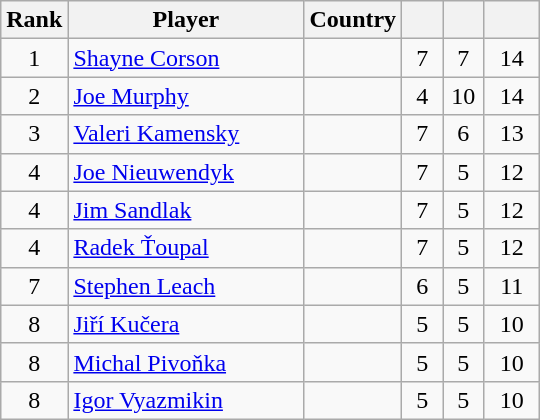<table class="wikitable sortable" style="text-align: center;">
<tr>
<th width=30>Rank</th>
<th width=150>Player</th>
<th>Country</th>
<th width=20></th>
<th width=20></th>
<th width=30></th>
</tr>
<tr>
<td>1</td>
<td align=left><a href='#'>Shayne Corson</a></td>
<td align=left></td>
<td>7</td>
<td>7</td>
<td>14</td>
</tr>
<tr>
<td>2</td>
<td align=left><a href='#'>Joe Murphy</a></td>
<td align=left></td>
<td>4</td>
<td>10</td>
<td>14</td>
</tr>
<tr>
<td>3</td>
<td align=left><a href='#'>Valeri Kamensky</a></td>
<td align=left></td>
<td>7</td>
<td>6</td>
<td>13</td>
</tr>
<tr>
<td>4</td>
<td align=left><a href='#'>Joe Nieuwendyk</a></td>
<td align=left></td>
<td>7</td>
<td>5</td>
<td>12</td>
</tr>
<tr>
<td>4</td>
<td align=left><a href='#'>Jim Sandlak</a></td>
<td align=left></td>
<td>7</td>
<td>5</td>
<td>12</td>
</tr>
<tr>
<td>4</td>
<td align=left><a href='#'>Radek Ťoupal</a></td>
<td align=left></td>
<td>7</td>
<td>5</td>
<td>12</td>
</tr>
<tr>
<td>7</td>
<td align=left><a href='#'>Stephen Leach</a></td>
<td align=left></td>
<td>6</td>
<td>5</td>
<td>11</td>
</tr>
<tr>
<td>8</td>
<td align=left><a href='#'>Jiří Kučera</a></td>
<td align=left></td>
<td>5</td>
<td>5</td>
<td>10</td>
</tr>
<tr>
<td>8</td>
<td align=left><a href='#'>Michal Pivoňka</a></td>
<td align=left></td>
<td>5</td>
<td>5</td>
<td>10</td>
</tr>
<tr>
<td>8</td>
<td align=left><a href='#'>Igor Vyazmikin</a></td>
<td align=left></td>
<td>5</td>
<td>5</td>
<td>10</td>
</tr>
</table>
